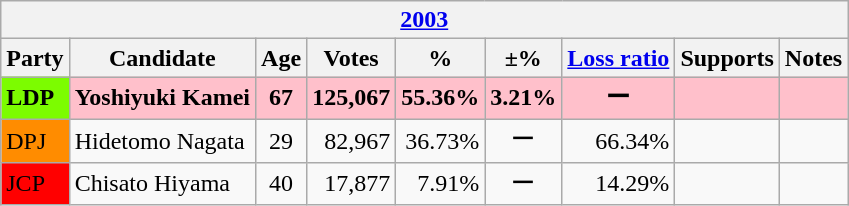<table class="wikitable">
<tr>
<th colspan="9"><a href='#'>2003</a></th>
</tr>
<tr>
<th>Party</th>
<th>Candidate</th>
<th>Age</th>
<th>Votes</th>
<th>%</th>
<th>±%</th>
<th><a href='#'>Loss ratio</a></th>
<th>Supports</th>
<th>Notes</th>
</tr>
<tr>
<td style="background:lawngreen;"><strong>LDP</strong></td>
<td style="background:pink;"><strong>Yoshiyuki Kamei</strong></td>
<td style="background:pink;text-align:center"><strong>67</strong></td>
<td style="background:pink; text-align:right"><strong>125,067</strong></td>
<td style="background:pink;text-align:right"><strong>55.36%</strong></td>
<td style="background:pink;text-align:right"><strong>3.21%</strong></td>
<td style="background:pink; text-align:center"><strong>ー</strong></td>
<td style="background:pink;"></td>
<td style="background:pink;"></td>
</tr>
<tr>
<td style="background:darkorange;">DPJ</td>
<td>Hidetomo Nagata</td>
<td style="text-align:center">29</td>
<td style="text-align:right">82,967</td>
<td style="text-align:right">36.73%</td>
<td style="text-align:center">ー</td>
<td style="text-align:right">66.34%</td>
<td></td>
<td></td>
</tr>
<tr>
<td style="background:red;">JCP</td>
<td>Chisato Hiyama</td>
<td style="text-align:center">40</td>
<td style="text-align:right">17,877</td>
<td style="text-align:right">7.91%</td>
<td style="text-align:center">ー</td>
<td style="text-align:right">14.29%</td>
<td></td>
<td></td>
</tr>
</table>
